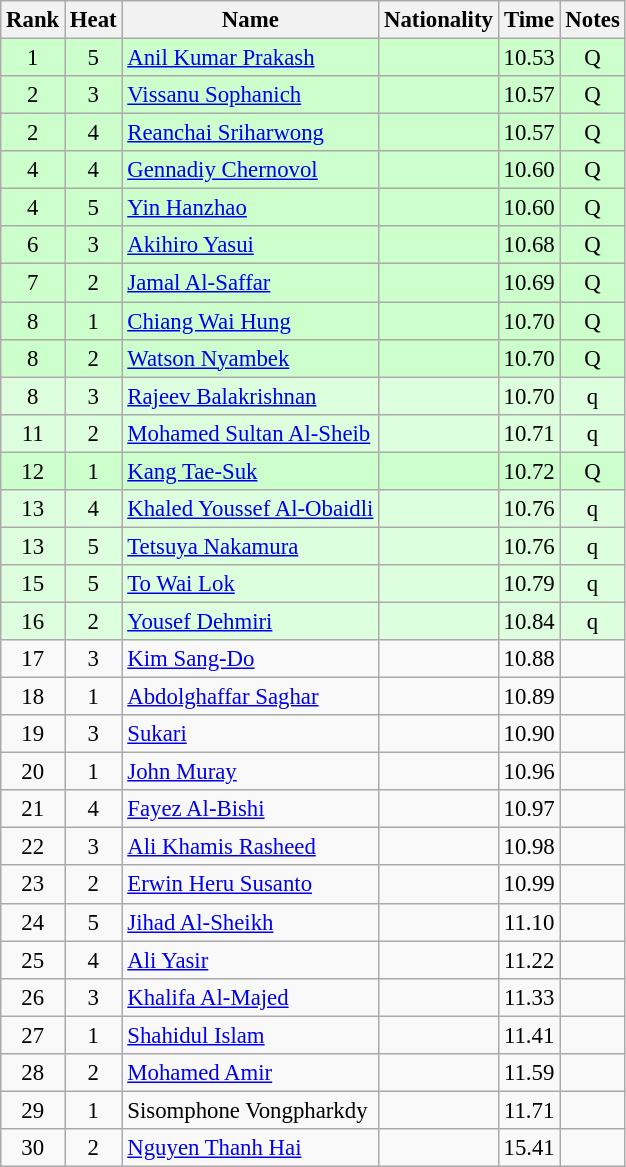<table class="wikitable sortable" style="text-align:center; font-size:95%">
<tr>
<th>Rank</th>
<th>Heat</th>
<th>Name</th>
<th>Nationality</th>
<th>Time</th>
<th>Notes</th>
</tr>
<tr bgcolor=ccffcc>
<td>1</td>
<td>5</td>
<td align=left><a href='#'>Anil Kumar Prakash</a></td>
<td align=left></td>
<td>10.53</td>
<td>Q</td>
</tr>
<tr bgcolor=ccffcc>
<td>2</td>
<td>3</td>
<td align=left><a href='#'>Vissanu Sophanich</a></td>
<td align=left></td>
<td>10.57</td>
<td>Q</td>
</tr>
<tr bgcolor=ccffcc>
<td>2</td>
<td>4</td>
<td align=left><a href='#'>Reanchai Sriharwong</a></td>
<td align=left></td>
<td>10.57</td>
<td>Q</td>
</tr>
<tr bgcolor=ccffcc>
<td>4</td>
<td>4</td>
<td align=left><a href='#'>Gennadiy Chernovol</a></td>
<td align=left></td>
<td>10.60</td>
<td>Q</td>
</tr>
<tr bgcolor=ccffcc>
<td>4</td>
<td>5</td>
<td align=left><a href='#'>Yin Hanzhao</a></td>
<td align=left></td>
<td>10.60</td>
<td>Q</td>
</tr>
<tr bgcolor=ccffcc>
<td>6</td>
<td>3</td>
<td align=left><a href='#'>Akihiro Yasui</a></td>
<td align=left></td>
<td>10.68</td>
<td>Q</td>
</tr>
<tr bgcolor=ccffcc>
<td>7</td>
<td>2</td>
<td align=left><a href='#'>Jamal Al-Saffar</a></td>
<td align=left></td>
<td>10.69</td>
<td>Q</td>
</tr>
<tr bgcolor=ccffcc>
<td>8</td>
<td>1</td>
<td align=left><a href='#'>Chiang Wai Hung</a></td>
<td align=left></td>
<td>10.70</td>
<td>Q</td>
</tr>
<tr bgcolor=ccffcc>
<td>8</td>
<td>2</td>
<td align=left><a href='#'>Watson Nyambek</a></td>
<td align=left></td>
<td>10.70</td>
<td>Q</td>
</tr>
<tr bgcolor=ddffdd>
<td>8</td>
<td>3</td>
<td align=left><a href='#'>Rajeev Balakrishnan</a></td>
<td align=left></td>
<td>10.70</td>
<td>q</td>
</tr>
<tr bgcolor=ddffdd>
<td>11</td>
<td>2</td>
<td align=left><a href='#'>Mohamed Sultan Al-Sheib</a></td>
<td align=left></td>
<td>10.71</td>
<td>q</td>
</tr>
<tr bgcolor=ccffcc>
<td>12</td>
<td>1</td>
<td align=left><a href='#'>Kang Tae-Suk</a></td>
<td align=left></td>
<td>10.72</td>
<td>Q</td>
</tr>
<tr bgcolor=ddffdd>
<td>13</td>
<td>4</td>
<td align=left><a href='#'>Khaled Youssef Al-Obaidli</a></td>
<td align=left></td>
<td>10.76</td>
<td>q</td>
</tr>
<tr bgcolor=ddffdd>
<td>13</td>
<td>5</td>
<td align=left><a href='#'>Tetsuya Nakamura</a></td>
<td align=left></td>
<td>10.76</td>
<td>q</td>
</tr>
<tr bgcolor=ddffdd>
<td>15</td>
<td>5</td>
<td align=left><a href='#'>To Wai Lok</a></td>
<td align=left></td>
<td>10.79</td>
<td>q</td>
</tr>
<tr bgcolor=ddffdd>
<td>16</td>
<td>2</td>
<td align=left><a href='#'>Yousef Dehmiri</a></td>
<td align=left></td>
<td>10.84</td>
<td>q</td>
</tr>
<tr>
<td>17</td>
<td>3</td>
<td align=left><a href='#'>Kim Sang-Do</a></td>
<td align=left></td>
<td>10.88</td>
<td></td>
</tr>
<tr>
<td>18</td>
<td>1</td>
<td align=left><a href='#'>Abdolghaffar Saghar</a></td>
<td align=left></td>
<td>10.89</td>
<td></td>
</tr>
<tr>
<td>19</td>
<td>3</td>
<td align=left><a href='#'>Sukari</a></td>
<td align=left></td>
<td>10.90</td>
<td></td>
</tr>
<tr>
<td>20</td>
<td>1</td>
<td align=left><a href='#'>John Muray</a></td>
<td align=left></td>
<td>10.96</td>
<td></td>
</tr>
<tr>
<td>21</td>
<td>4</td>
<td align=left><a href='#'>Fayez Al-Bishi</a></td>
<td align=left></td>
<td>10.97</td>
<td></td>
</tr>
<tr>
<td>22</td>
<td>3</td>
<td align=left><a href='#'>Ali Khamis Rasheed</a></td>
<td align=left></td>
<td>10.98</td>
<td></td>
</tr>
<tr>
<td>23</td>
<td>2</td>
<td align=left><a href='#'>Erwin Heru Susanto</a></td>
<td align=left></td>
<td>10.99</td>
<td></td>
</tr>
<tr>
<td>24</td>
<td>5</td>
<td align=left><a href='#'>Jihad Al-Sheikh</a></td>
<td align=left></td>
<td>11.10</td>
<td></td>
</tr>
<tr>
<td>25</td>
<td>4</td>
<td align=left><a href='#'>Ali Yasir</a></td>
<td align=left></td>
<td>11.22</td>
<td></td>
</tr>
<tr>
<td>26</td>
<td>3</td>
<td align=left><a href='#'>Khalifa Al-Majed</a></td>
<td align=left></td>
<td>11.33</td>
<td></td>
</tr>
<tr>
<td>27</td>
<td>1</td>
<td align=left><a href='#'>Shahidul Islam</a></td>
<td align=left></td>
<td>11.41</td>
<td></td>
</tr>
<tr>
<td>28</td>
<td>2</td>
<td align=left><a href='#'>Mohamed Amir</a></td>
<td align=left></td>
<td>11.59</td>
<td></td>
</tr>
<tr>
<td>29</td>
<td>1</td>
<td align=left>Sisomphone Vongpharkdy</td>
<td align=left></td>
<td>11.71</td>
<td></td>
</tr>
<tr>
<td>30</td>
<td>2</td>
<td align=left><a href='#'>Nguyen Thanh Hai</a></td>
<td align=left></td>
<td>15.41</td>
<td></td>
</tr>
</table>
